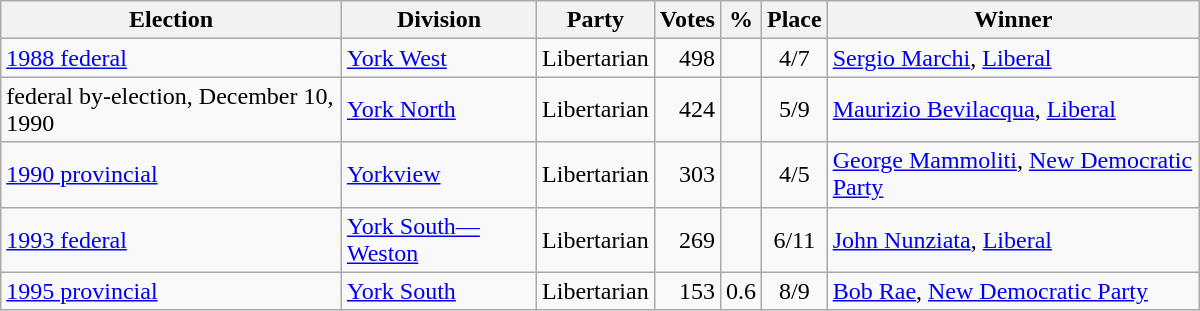<table class="wikitable" width="800">
<tr>
<th align="left">Election</th>
<th align="left">Division</th>
<th align="left">Party</th>
<th align="right">Votes</th>
<th align="right">%</th>
<th align="center">Place</th>
<th align="center">Winner</th>
</tr>
<tr>
<td align="left"><a href='#'>1988 federal</a></td>
<td align="left"><a href='#'>York West</a></td>
<td align="left">Libertarian</td>
<td align="right">498</td>
<td align="right"></td>
<td align="center">4/7</td>
<td align="left"><a href='#'>Sergio Marchi</a>, <a href='#'>Liberal</a></td>
</tr>
<tr>
<td align="left">federal by-election, December 10, 1990</td>
<td align="left"><a href='#'>York North</a></td>
<td align="left">Libertarian</td>
<td align="right">424</td>
<td align="right"></td>
<td align="center">5/9</td>
<td align="left"><a href='#'>Maurizio Bevilacqua</a>, <a href='#'>Liberal</a></td>
</tr>
<tr>
<td align="left"><a href='#'>1990 provincial</a></td>
<td align="left"><a href='#'>Yorkview</a></td>
<td align="left">Libertarian</td>
<td align="right">303</td>
<td align="right"></td>
<td align="center">4/5</td>
<td align="left"><a href='#'>George Mammoliti</a>, <a href='#'>New Democratic Party</a></td>
</tr>
<tr>
<td align="left"><a href='#'>1993 federal</a></td>
<td align="left"><a href='#'>York South—Weston</a></td>
<td align="left">Libertarian</td>
<td align="right">269</td>
<td align="right"></td>
<td align="center">6/11</td>
<td align="left"><a href='#'>John Nunziata</a>, <a href='#'>Liberal</a></td>
</tr>
<tr>
<td align="left"><a href='#'>1995 provincial</a></td>
<td align="left"><a href='#'>York South</a></td>
<td align="left">Libertarian</td>
<td align="right">153</td>
<td align="right">0.6</td>
<td align="center">8/9</td>
<td align="left"><a href='#'>Bob Rae</a>, <a href='#'>New Democratic Party</a></td>
</tr>
</table>
